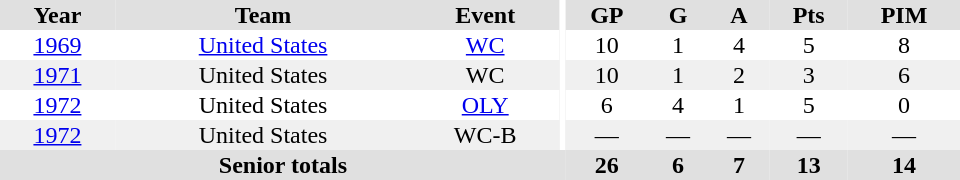<table border="0" cellpadding="1" cellspacing="0" ID="Table3" style="text-align:center; width:40em">
<tr bgcolor="#e0e0e0">
<th>Year</th>
<th>Team</th>
<th>Event</th>
<th rowspan="102" bgcolor="#ffffff"></th>
<th>GP</th>
<th>G</th>
<th>A</th>
<th>Pts</th>
<th>PIM</th>
</tr>
<tr>
<td><a href='#'>1969</a></td>
<td><a href='#'>United States</a></td>
<td><a href='#'>WC</a></td>
<td>10</td>
<td>1</td>
<td>4</td>
<td>5</td>
<td>8</td>
</tr>
<tr bgcolor="#f0f0f0">
<td><a href='#'>1971</a></td>
<td>United States</td>
<td>WC</td>
<td>10</td>
<td>1</td>
<td>2</td>
<td>3</td>
<td>6</td>
</tr>
<tr>
<td><a href='#'>1972</a></td>
<td>United States</td>
<td><a href='#'>OLY</a></td>
<td>6</td>
<td>4</td>
<td>1</td>
<td>5</td>
<td>0</td>
</tr>
<tr bgcolor="#f0f0f0">
<td><a href='#'>1972</a></td>
<td>United States</td>
<td>WC-B</td>
<td>—</td>
<td>—</td>
<td>—</td>
<td>—</td>
<td>—</td>
</tr>
<tr bgcolor="#e0e0e0">
<th colspan="4">Senior totals</th>
<th>26</th>
<th>6</th>
<th>7</th>
<th>13</th>
<th>14</th>
</tr>
</table>
